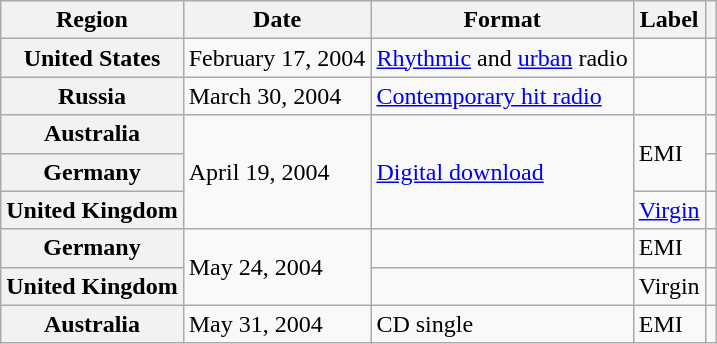<table class="wikitable plainrowheaders">
<tr>
<th scope="col">Region</th>
<th scope="col">Date</th>
<th scope="col">Format</th>
<th scope="col">Label</th>
<th scope="col"></th>
</tr>
<tr>
<th scope="row">United States</th>
<td>February 17, 2004</td>
<td><a href='#'>Rhythmic</a> and <a href='#'>urban</a> radio</td>
<td></td>
<td align="center"></td>
</tr>
<tr>
<th scope="row">Russia</th>
<td>March 30, 2004</td>
<td><a href='#'>Contemporary hit radio</a></td>
<td></td>
<td align="center"></td>
</tr>
<tr>
<th scope="row">Australia</th>
<td rowspan="3">April 19, 2004</td>
<td rowspan="3"><a href='#'>Digital download</a></td>
<td rowspan="2">EMI</td>
<td align="center"></td>
</tr>
<tr>
<th scope="row">Germany</th>
<td align="center"></td>
</tr>
<tr>
<th scope="row">United Kingdom</th>
<td><a href='#'>Virgin</a></td>
<td align="center"></td>
</tr>
<tr>
<th scope="row">Germany</th>
<td rowspan="2">May 24, 2004</td>
<td></td>
<td>EMI</td>
<td align="center"></td>
</tr>
<tr>
<th scope="row">United Kingdom</th>
<td></td>
<td>Virgin</td>
<td align="center"></td>
</tr>
<tr>
<th scope="row">Australia</th>
<td>May 31, 2004</td>
<td>CD single</td>
<td>EMI</td>
<td align="center"></td>
</tr>
</table>
